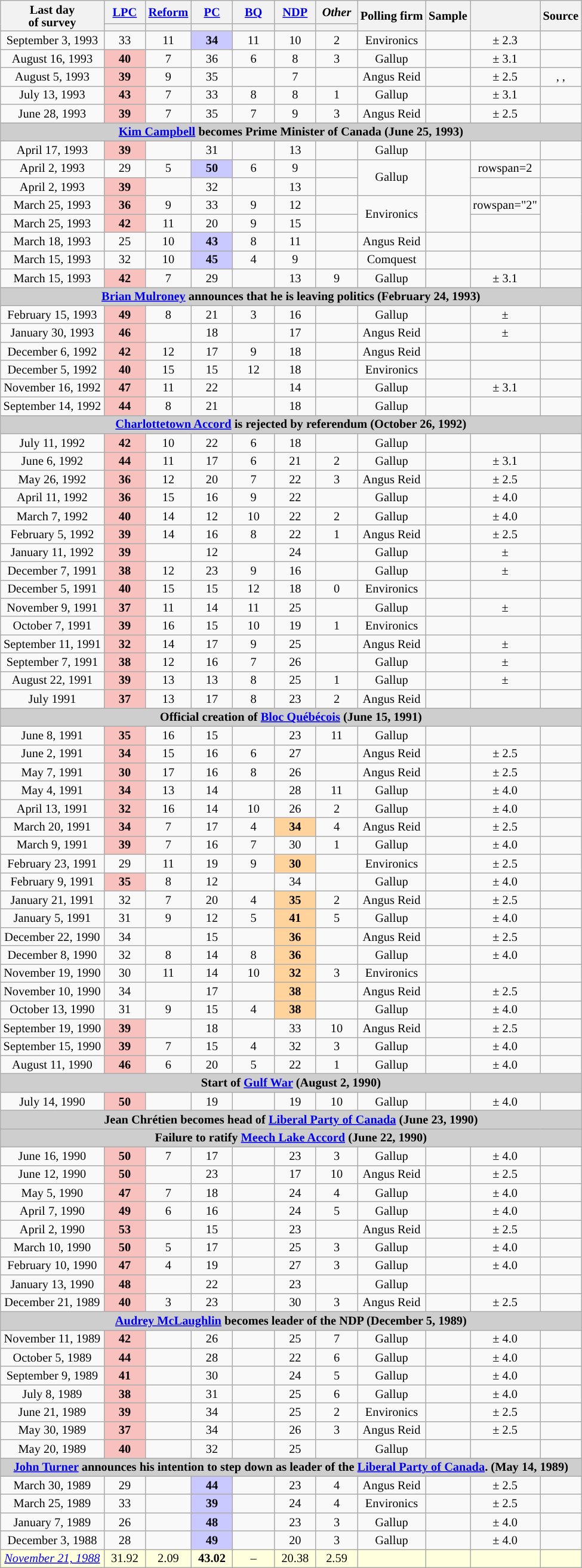<table class="wikitable" style="text-align:center;font-size:85%;line-height:14px;" align="center">
<tr>
<th rowspan="2">Last day <br>of survey</th>
<th class="unsortable" style="width:40px;"><a href='#'>LPC</a></th>
<th class="unsortable" style="width:40px;"><a href='#'>Reform</a></th>
<th class="unsortable" style="width:40px;"><a href='#'>PC</a></th>
<th class="unsortable" style="width:40px;"><a href='#'>BQ</a></th>
<th class="unsortable" style="width:40px;"><a href='#'>NDP</a></th>
<th class="unsortable" style="width:40px;"><em>Other</em></th>
<th rowspan="2">Polling firm</th>
<th rowspan="2">Sample</th>
<th rowspan="2"></th>
<th rowspan="2">Source</th>
</tr>
<tr style="line-height:5px;">
<th style="background:"></th>
<th style="background:"></th>
<th style="background:"></th>
<th style="background:"></th>
<th style="background:"></th>
<th style="background:"></th>
</tr>
<tr>
<td>September 3, 1993</td>
<td>33</td>
<td>11</td>
<td style="background:#C9C9FF"><strong>34</strong></td>
<td>11</td>
<td>10</td>
<td>2</td>
<td>Environics</td>
<td></td>
<td>± 2.3</td>
<td></td>
</tr>
<tr>
<td>August 16, 1993</td>
<td style="background:#F8C1BE"><strong>40</strong></td>
<td>7</td>
<td>36</td>
<td>6</td>
<td>8</td>
<td>3</td>
<td>Gallup</td>
<td></td>
<td>± 3.1</td>
<td></td>
</tr>
<tr>
<td>August 5, 1993</td>
<td style="background:#F8C1BE"><strong>39</strong></td>
<td>9</td>
<td>35</td>
<td></td>
<td>7</td>
<td></td>
<td>Angus Reid</td>
<td></td>
<td>± 2.5</td>
<td>, ,</td>
</tr>
<tr>
<td>July 13, 1993</td>
<td style="background:#F8C1BE"><strong>43</strong></td>
<td>7</td>
<td>33</td>
<td>8</td>
<td>8</td>
<td>1</td>
<td>Gallup</td>
<td></td>
<td>± 3.1</td>
<td></td>
</tr>
<tr>
<td>June 28, 1993</td>
<td style="background:#F8C1BE"><strong>39</strong></td>
<td>7</td>
<td>35</td>
<td>7</td>
<td>9</td>
<td>3</td>
<td>Angus Reid</td>
<td></td>
<td>± 2.5</td>
<td></td>
</tr>
<tr>
<td colspan="11" align="center" style="background-color:#CECECE;"><strong><a href='#'>Kim Campbell</a> becomes Prime Minister of Canada (June 25, 1993)</strong></td>
</tr>
<tr>
<td>April 17, 1993</td>
<td style="background:#F8C1BE"><strong>39</strong></td>
<td></td>
<td>31</td>
<td></td>
<td>13</td>
<td></td>
<td>Gallup</td>
<td></td>
<td></td>
<td></td>
</tr>
<tr>
<td>April 2, 1993</td>
<td>29</td>
<td>5</td>
<td style="background:#C9C9FF"><strong>50</strong></td>
<td>6</td>
<td>9</td>
<td></td>
<td rowspan=2>Gallup</td>
<td rowspan=2></td>
<td>rowspan=2 </td>
<td></td>
</tr>
<tr>
<td>April 2, 1993</td>
<td style="background:#F8C1BE"><strong>39</strong></td>
<td></td>
<td>32</td>
<td></td>
<td>13</td>
<td></td>
<td></td>
</tr>
<tr>
<td>March 25, 1993</td>
<td style="background:#F8C1BE"><strong>36</strong></td>
<td>9</td>
<td>33</td>
<td>9</td>
<td>12</td>
<td></td>
<td rowspan="2">Environics</td>
<td rowspan="2"></td>
<td>rowspan="2" </td>
<td rowspan="2"></td>
</tr>
<tr>
<td>March 25, 1993</td>
<td style="background:#F8C1BE"><strong>42</strong></td>
<td>11</td>
<td>20</td>
<td>9</td>
<td>15</td>
<td></td>
</tr>
<tr>
<td>March 18, 1993</td>
<td>25</td>
<td>10</td>
<td style="background:#C9C9FF"><strong>43</strong></td>
<td>8</td>
<td>11</td>
<td></td>
<td>Angus Reid</td>
<td></td>
<td></td>
<td></td>
</tr>
<tr>
<td>March 15, 1993</td>
<td>32</td>
<td>10</td>
<td style="background:#C9C9FF"><strong>45</strong></td>
<td>4</td>
<td>9</td>
<td></td>
<td>Comquest</td>
<td></td>
<td></td>
<td></td>
</tr>
<tr>
<td>March 15, 1993</td>
<td style="background:#F8C1BE"><strong>42</strong></td>
<td>7</td>
<td>29</td>
<td></td>
<td>13</td>
<td>9</td>
<td>Gallup</td>
<td></td>
<td>± 3.1</td>
<td></td>
</tr>
<tr>
<td colspan="11" align="center" style="background-color:#CECECE;"><strong><a href='#'>Brian Mulroney</a> announces that he is leaving politics (February 24, 1993)</strong></td>
</tr>
<tr>
<td>February 15, 1993</td>
<td style="background:#F8C1BE"><strong>49</strong></td>
<td>8</td>
<td>21</td>
<td>3</td>
<td>16</td>
<td></td>
<td>Gallup</td>
<td></td>
<td>± </td>
<td></td>
</tr>
<tr>
<td>January 30, 1993</td>
<td style="background:#F8C1BE"><strong>46</strong></td>
<td></td>
<td>18</td>
<td></td>
<td>17</td>
<td></td>
<td>Angus Reid</td>
<td></td>
<td>± </td>
<td></td>
</tr>
<tr>
<td>December 6, 1992</td>
<td style="background:#F8C1BE"><strong>42</strong></td>
<td>12</td>
<td>17</td>
<td>9</td>
<td>18</td>
<td></td>
<td>Angus Reid</td>
<td></td>
<td></td>
<td></td>
</tr>
<tr>
<td>December 5, 1992</td>
<td style="background:#F8C1BE"><strong>40</strong></td>
<td>15</td>
<td>15</td>
<td>12</td>
<td>18</td>
<td></td>
<td>Environics</td>
<td></td>
<td></td>
<td></td>
</tr>
<tr>
<td>November 16, 1992</td>
<td style="background:#F8C1BE"><strong>47</strong></td>
<td>11</td>
<td>22</td>
<td></td>
<td>14</td>
<td></td>
<td>Gallup</td>
<td></td>
<td>± 3.1</td>
<td></td>
</tr>
<tr>
<td>September 14, 1992</td>
<td style="background:#F8C1BE"><strong>44</strong></td>
<td>8</td>
<td>21</td>
<td></td>
<td>18</td>
<td></td>
<td>Gallup</td>
<td></td>
<td></td>
<td></td>
</tr>
<tr>
<td colspan="11" align="center" style="background-color:#CECECE;"><strong><a href='#'>Charlottetown Accord</a> is rejected by referendum (October 26, 1992)</strong></td>
</tr>
<tr>
<td>July 11, 1992</td>
<td style="background:#F8C1BE"><strong>42</strong></td>
<td>10</td>
<td>22</td>
<td>6</td>
<td>18</td>
<td></td>
<td>Gallup</td>
<td></td>
<td></td>
<td> </td>
</tr>
<tr>
<td>June 6, 1992</td>
<td style="background:#F8C1BE"><strong>44</strong></td>
<td>11</td>
<td>17</td>
<td>6</td>
<td>21</td>
<td>2</td>
<td>Gallup</td>
<td></td>
<td>± 3.1</td>
<td></td>
</tr>
<tr>
<td>May 26, 1992</td>
<td style="background:#F8C1BE"><strong>36</strong></td>
<td>12</td>
<td>20</td>
<td>7</td>
<td>22</td>
<td>3</td>
<td>Angus Reid</td>
<td></td>
<td>± 2.5</td>
<td></td>
</tr>
<tr>
<td>April 11, 1992</td>
<td style="background:#F8C1BE"><strong>36</strong></td>
<td>15</td>
<td>16</td>
<td>9</td>
<td>22</td>
<td></td>
<td>Gallup</td>
<td></td>
<td>± 4.0</td>
<td></td>
</tr>
<tr>
<td>March 7, 1992</td>
<td style="background:#F8C1BE"><strong>40</strong></td>
<td>14</td>
<td>12</td>
<td>10</td>
<td>22</td>
<td>2</td>
<td>Gallup</td>
<td></td>
<td>± 4.0</td>
<td></td>
</tr>
<tr>
<td>February 5, 1992</td>
<td style="background:#F8C1BE"><strong>39</strong></td>
<td>14</td>
<td>16</td>
<td>8</td>
<td>22</td>
<td>1</td>
<td>Angus Reid</td>
<td></td>
<td>± 2.5</td>
<td></td>
</tr>
<tr>
<td>January 11, 1992</td>
<td style="background:#F8C1BE"><strong>39</strong></td>
<td></td>
<td>12</td>
<td></td>
<td>24</td>
<td></td>
<td>Gallup</td>
<td></td>
<td>± </td>
<td></td>
</tr>
<tr>
<td>December 7, 1991</td>
<td style="background:#F8C1BE"><strong>38</strong></td>
<td>12</td>
<td>23</td>
<td>9</td>
<td>16</td>
<td></td>
<td>Gallup</td>
<td></td>
<td>± </td>
<td></td>
</tr>
<tr>
<td>December 5, 1991</td>
<td style="background:#F8C1BE"><strong>40</strong></td>
<td>15</td>
<td>15</td>
<td>12</td>
<td>18</td>
<td>0</td>
<td>Environics</td>
<td></td>
<td></td>
<td></td>
</tr>
<tr>
<td>November 9, 1991</td>
<td style="background:#F8C1BE"><strong>37</strong></td>
<td>11</td>
<td>14</td>
<td>11</td>
<td>25</td>
<td></td>
<td>Gallup</td>
<td></td>
<td>± </td>
<td></td>
</tr>
<tr>
<td>October 7, 1991</td>
<td style="background:#F8C1BE"><strong>39</strong></td>
<td>16</td>
<td>15</td>
<td>10</td>
<td>19</td>
<td>1</td>
<td>Environics</td>
<td></td>
<td></td>
<td></td>
</tr>
<tr>
<td>September 11, 1991</td>
<td style="background:#F8C1BE"><strong>32</strong></td>
<td>14</td>
<td>17</td>
<td>9</td>
<td>25</td>
<td></td>
<td>Angus Reid</td>
<td></td>
<td>± </td>
<td></td>
</tr>
<tr>
<td>September 7, 1991</td>
<td style="background:#F8C1BE"><strong>38</strong></td>
<td>12</td>
<td>16</td>
<td>7</td>
<td>26</td>
<td></td>
<td>Gallup</td>
<td></td>
<td>± </td>
<td> </td>
</tr>
<tr>
<td>August 22, 1991</td>
<td style="background:#F8C1BE"><strong>39</strong></td>
<td>13</td>
<td>13</td>
<td>8</td>
<td>25</td>
<td>1</td>
<td>Gallup</td>
<td></td>
<td>± </td>
<td></td>
</tr>
<tr>
<td>July 1991</td>
<td style="background:#F8C1BE"><strong>37</strong></td>
<td>13</td>
<td>17</td>
<td>8</td>
<td>23</td>
<td>2</td>
<td>Angus Reid</td>
<td></td>
<td></td>
<td></td>
</tr>
<tr>
<td colspan="11" align="center" style="background-color:#CECECE;"><strong>Official creation of <a href='#'>Bloc Québécois</a> (June 15, 1991)</strong></td>
</tr>
<tr>
<td>June 8, 1991</td>
<td style="background:#F8C1BE"><strong>35</strong></td>
<td>16</td>
<td>15</td>
<td></td>
<td>23</td>
<td>11</td>
<td>Gallup</td>
<td></td>
<td></td>
<td></td>
</tr>
<tr>
<td>June 2, 1991</td>
<td style="background:#F8C1BE"><strong>34</strong></td>
<td>15</td>
<td>16</td>
<td>6</td>
<td>27</td>
<td></td>
<td>Angus Reid</td>
<td></td>
<td>± 2.5</td>
<td></td>
</tr>
<tr>
<td>May 7, 1991</td>
<td style="background:#F8C1BE"><strong>30</strong></td>
<td>17</td>
<td>16</td>
<td>8</td>
<td>26</td>
<td></td>
<td>Angus Reid</td>
<td></td>
<td>± 2.5</td>
<td></td>
</tr>
<tr>
<td>May 4, 1991</td>
<td style="background:#F8C1BE"><strong>34</strong></td>
<td>13</td>
<td>14</td>
<td></td>
<td>28</td>
<td>11</td>
<td>Gallup</td>
<td></td>
<td>± 4.0</td>
<td></td>
</tr>
<tr>
<td>April 13, 1991</td>
<td style="background:#F8C1BE"><strong>32</strong></td>
<td>16</td>
<td>14</td>
<td>10</td>
<td>26</td>
<td>2</td>
<td>Gallup</td>
<td></td>
<td>± 4.0</td>
<td></td>
</tr>
<tr>
<td>March 20, 1991</td>
<td style="background:#F8C1BE"><strong>34</strong></td>
<td>7</td>
<td>17</td>
<td>4</td>
<td style="background:#FFD39B"><strong>34</strong></td>
<td>4</td>
<td>Angus Reid</td>
<td></td>
<td>± 2.5</td>
<td></td>
</tr>
<tr>
<td>March 9, 1991</td>
<td style="background:#F8C1BE"><strong>39</strong></td>
<td>7</td>
<td>16</td>
<td>7</td>
<td>30</td>
<td>1</td>
<td>Gallup</td>
<td></td>
<td>± 4.0</td>
<td> </td>
</tr>
<tr>
<td>February 23, 1991</td>
<td>29</td>
<td>11</td>
<td>19</td>
<td>9</td>
<td style="background:#FFD39B"><strong>30</strong></td>
<td></td>
<td>Environics</td>
<td></td>
<td>± 2.5</td>
<td></td>
</tr>
<tr>
<td>February 9, 1991</td>
<td style="background:#F8C1BE"><strong>35</strong></td>
<td>8</td>
<td>12</td>
<td></td>
<td>34</td>
<td></td>
<td>Gallup</td>
<td></td>
<td>± 4.0</td>
<td></td>
</tr>
<tr>
<td>January 21, 1991</td>
<td>32</td>
<td>7</td>
<td>20</td>
<td>4</td>
<td style="background:#FFD39B"><strong>35</strong></td>
<td>2</td>
<td>Angus Reid</td>
<td></td>
<td>± 2.5</td>
<td> </td>
</tr>
<tr>
<td>January 5, 1991</td>
<td>31</td>
<td>9</td>
<td>12</td>
<td>5</td>
<td style="background:#FFD39B"><strong>41</strong></td>
<td>5</td>
<td>Gallup</td>
<td></td>
<td>± 4.0</td>
<td></td>
</tr>
<tr>
<td>December 22, 1990</td>
<td>34</td>
<td></td>
<td>15</td>
<td></td>
<td style="background:#FFD39B"><strong>36</strong></td>
<td></td>
<td>Angus Reid</td>
<td></td>
<td>± 2.5</td>
<td></td>
</tr>
<tr>
<td>December 8, 1990</td>
<td>32</td>
<td>8</td>
<td>14</td>
<td>8</td>
<td style="background:#FFD39B"><strong>36</strong></td>
<td></td>
<td>Gallup</td>
<td></td>
<td>± 4.0</td>
<td> </td>
</tr>
<tr>
<td>November 19, 1990</td>
<td>30</td>
<td>11</td>
<td>14</td>
<td>10</td>
<td style="background:#FFD39B"><strong>32</strong></td>
<td>3</td>
<td>Environics</td>
<td></td>
<td></td>
<td></td>
</tr>
<tr>
<td>November 10, 1990</td>
<td>34</td>
<td></td>
<td>17</td>
<td></td>
<td style="background:#FFD39B"><strong>38</strong></td>
<td></td>
<td>Angus Reid</td>
<td></td>
<td>± 2.5</td>
<td></td>
</tr>
<tr>
<td>October 13, 1990</td>
<td>31</td>
<td>9</td>
<td>15</td>
<td>4</td>
<td style="background:#FFD39B"><strong>38</strong></td>
<td></td>
<td>Gallup</td>
<td></td>
<td>± 4.0</td>
<td></td>
</tr>
<tr>
<td>September 19, 1990</td>
<td style="background:#F8C1BE"><strong>39</strong></td>
<td></td>
<td>18</td>
<td></td>
<td>33</td>
<td>10</td>
<td>Angus Reid</td>
<td></td>
<td>± 2.5</td>
<td></td>
</tr>
<tr>
<td>September 15, 1990</td>
<td style="background:#F8C1BE"><strong>39</strong></td>
<td>7</td>
<td>15</td>
<td>4</td>
<td>32</td>
<td>3</td>
<td>Gallup</td>
<td></td>
<td>± 4.0</td>
<td> </td>
</tr>
<tr>
<td>August 11, 1990</td>
<td style="background:#F8C1BE"><strong>46</strong></td>
<td>6</td>
<td>20</td>
<td>5</td>
<td>22</td>
<td>1</td>
<td>Gallup</td>
<td></td>
<td>± 4.0</td>
<td> </td>
</tr>
<tr>
<td colspan="11" align="center" style="background-color:#CECECE;"><strong>Start of <a href='#'>Gulf War</a> (August 2, 1990)</strong></td>
</tr>
<tr>
<td>July 14, 1990</td>
<td style="background:#F8C1BE"><strong>50</strong></td>
<td></td>
<td>19</td>
<td></td>
<td>19</td>
<td>10</td>
<td>Gallup</td>
<td></td>
<td>± 4.0</td>
<td></td>
</tr>
<tr>
<td colspan="11" align="center" style="background-color:#CECECE;"><strong>Jean Chrétien becomes head of <a href='#'>Liberal Party of Canada</a> (June 23, 1990)</strong></td>
</tr>
<tr>
<td colspan="11" align="center" style="background-color:#CECECE;"><strong>Failure to ratify <a href='#'>Meech Lake Accord</a> (June 22, 1990)</strong></td>
</tr>
<tr>
<td>June 16, 1990</td>
<td style="background:#F8C1BE"><strong>50</strong></td>
<td>7</td>
<td>17</td>
<td></td>
<td>23</td>
<td>3</td>
<td>Gallup</td>
<td></td>
<td>± 4.0</td>
<td> </td>
</tr>
<tr>
<td>June 12, 1990</td>
<td style="background:#F8C1BE"><strong>50</strong></td>
<td></td>
<td>23</td>
<td></td>
<td>17</td>
<td>10</td>
<td>Angus Reid</td>
<td></td>
<td>± 2.5</td>
<td></td>
</tr>
<tr>
<td>May 5, 1990</td>
<td style="background:#F8C1BE"><strong>47</strong></td>
<td>7</td>
<td>18</td>
<td></td>
<td>24</td>
<td>4</td>
<td>Gallup</td>
<td></td>
<td>± 4.0</td>
<td></td>
</tr>
<tr>
<td>April 7, 1990</td>
<td style="background:#F8C1BE"><strong>49</strong></td>
<td>6</td>
<td>16</td>
<td></td>
<td>24</td>
<td>5</td>
<td>Gallup</td>
<td></td>
<td>± 4.0</td>
<td></td>
</tr>
<tr>
<td>April 2, 1990</td>
<td style="background:#F8C1BE"><strong>53</strong></td>
<td></td>
<td>15</td>
<td></td>
<td>23</td>
<td></td>
<td>Angus Reid</td>
<td></td>
<td>± 2.5</td>
<td></td>
</tr>
<tr>
<td>March 10, 1990</td>
<td style="background:#F8C1BE"><strong>50</strong></td>
<td>5</td>
<td>17</td>
<td></td>
<td>25</td>
<td>3</td>
<td>Gallup</td>
<td></td>
<td>± 4.0</td>
<td></td>
</tr>
<tr>
<td>February 10, 1990</td>
<td style="background:#F8C1BE"><strong>47</strong></td>
<td>4</td>
<td>19</td>
<td></td>
<td>27</td>
<td>3</td>
<td>Gallup</td>
<td></td>
<td>± 4.0</td>
<td> </td>
</tr>
<tr>
<td>January 13, 1990</td>
<td style="background:#F8C1BE"><strong>48</strong></td>
<td></td>
<td>22</td>
<td></td>
<td>23</td>
<td></td>
<td>Gallup</td>
<td></td>
<td></td>
<td></td>
</tr>
<tr>
<td>December 21, 1989</td>
<td style="background:#F8C1BE"><strong>40</strong></td>
<td>3</td>
<td>23</td>
<td></td>
<td>30</td>
<td>3</td>
<td>Angus Reid</td>
<td></td>
<td>± 2.5</td>
<td> </td>
</tr>
<tr>
<td colspan="11" align="center" style="background-color:#CECECE;"><strong><a href='#'>Audrey McLaughlin</a> becomes leader of the NDP (December 5, 1989)</strong></td>
</tr>
<tr>
<td>November 11, 1989</td>
<td style="background:#F8C1BE"><strong>42</strong></td>
<td></td>
<td>26</td>
<td></td>
<td>25</td>
<td>7</td>
<td>Gallup</td>
<td></td>
<td>± 4.0</td>
<td></td>
</tr>
<tr>
<td>October 5, 1989</td>
<td style="background:#F8C1BE"><strong>44</strong></td>
<td></td>
<td>28</td>
<td></td>
<td>22</td>
<td>6</td>
<td>Gallup</td>
<td></td>
<td>± 4.0</td>
<td></td>
</tr>
<tr>
<td>September 9, 1989</td>
<td style="background:#F8C1BE"><strong>41</strong></td>
<td></td>
<td>30</td>
<td></td>
<td>24</td>
<td>5</td>
<td>Gallup</td>
<td></td>
<td>± 4.0</td>
<td></td>
</tr>
<tr>
<td>July 8, 1989</td>
<td style="background:#F8C1BE"><strong>38</strong></td>
<td></td>
<td>31</td>
<td></td>
<td>25</td>
<td>6</td>
<td>Gallup</td>
<td></td>
<td>± 4.0</td>
<td></td>
</tr>
<tr>
<td>June 21, 1989</td>
<td style="background:#F8C1BE"><strong>39</strong></td>
<td></td>
<td>34</td>
<td></td>
<td>25</td>
<td>2</td>
<td>Environics</td>
<td></td>
<td>± 2.5</td>
<td> </td>
</tr>
<tr>
<td>May 30, 1989</td>
<td style="background:#F8C1BE"><strong>37</strong></td>
<td></td>
<td>34</td>
<td></td>
<td>26</td>
<td>3</td>
<td>Angus Reid</td>
<td></td>
<td>± 2.5</td>
<td></td>
</tr>
<tr>
<td>May 20, 1989</td>
<td style="background:#F8C1BE"><strong>40</strong></td>
<td></td>
<td>32</td>
<td></td>
<td>25</td>
<td></td>
<td>Gallup</td>
<td></td>
<td></td>
<td></td>
</tr>
<tr>
<td colspan="11" align="center" style="background-color:#CECECE;"><strong><a href='#'>John Turner</a> announces his intention to step down as leader of the <a href='#'>Liberal Party of Canada</a>. (May 14, 1989)</strong></td>
</tr>
<tr>
<td>March 30, 1989</td>
<td>29</td>
<td></td>
<td style="background:#C9C9FF"><strong>44</strong></td>
<td></td>
<td>23</td>
<td>4</td>
<td>Angus Reid</td>
<td></td>
<td>± 2.5</td>
<td></td>
</tr>
<tr>
<td>March 25, 1989</td>
<td>33</td>
<td></td>
<td style="background:#C9C9FF"><strong>39</strong></td>
<td></td>
<td>24</td>
<td>4</td>
<td>Environics</td>
<td></td>
<td>± 2.5</td>
<td></td>
</tr>
<tr>
<td>January 7, 1989</td>
<td>26</td>
<td></td>
<td style="background:#C9C9FF"><strong>48</strong></td>
<td></td>
<td>23</td>
<td>3</td>
<td>Gallup</td>
<td></td>
<td>± 4.0</td>
<td></td>
</tr>
<tr>
<td>December 3, 1988</td>
<td>28</td>
<td></td>
<td style="background:#C9C9FF"><strong>49</strong></td>
<td></td>
<td>20</td>
<td>3</td>
<td>Gallup</td>
<td></td>
<td>± 4.0</td>
<td></td>
</tr>
<tr>
<td style="background:#ffd;"><em><a href='#'>November 21, 1988</a></em></td>
<td style="background:#ffd;">31.92</td>
<td style="background:#ffd;">2.09</td>
<td style="background:#ffd;"><strong>43.02</strong></td>
<td style="background:#ffd;" align="center">–</td>
<td style="background:#ffd;">20.38</td>
<td style="background:#ffd;">2.59</td>
<td style="background:#ffd;"></td>
<td style="background:#ffd;"></td>
<td style="background:#ffd;"></td>
<td style="background:#ffd;"></td>
</tr>
</table>
